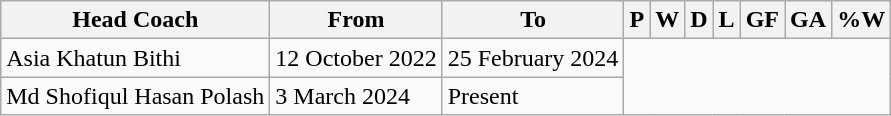<table class="wikitable sortable" style="text-align:center">
<tr>
<th>Head Coach</th>
<th Class="unsortable">From</th>
<th Class="unsortable">To</th>
<th abbr="3">P</th>
<th abbr="1">W</th>
<th abbr="1">D</th>
<th abbr="1">L</th>
<th abbr="4">GF</th>
<th abbr="6">GA</th>
<th abbr="50">%W</th>
</tr>
<tr>
<td align=left> Asia Khatun Bithi</td>
<td align=left>12 October 2022</td>
<td align=left>25 February 2024<br></td>
</tr>
<tr>
<td align=left> Md Shofiqul Hasan Polash</td>
<td align=left>3 March 2024</td>
<td align=left>Present<br></td>
</tr>
</table>
